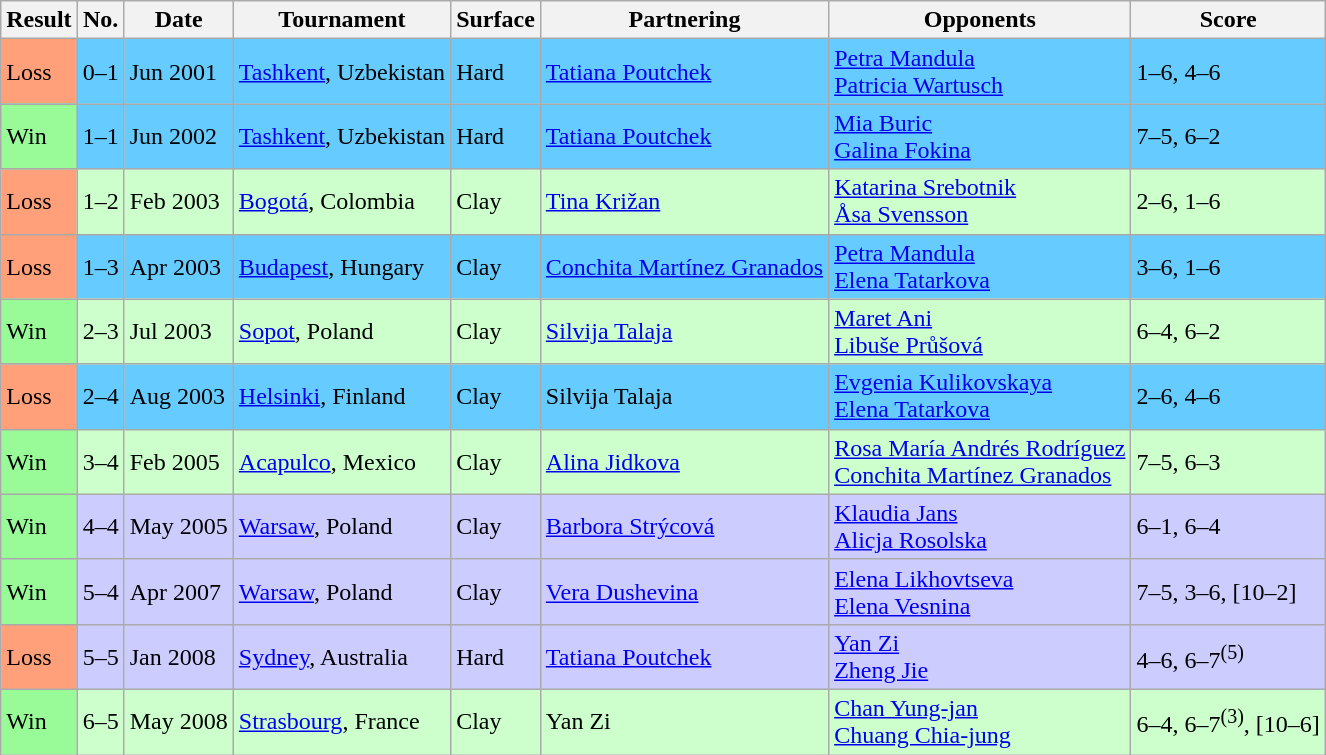<table class="sortable wikitable">
<tr>
<th>Result</th>
<th>No.</th>
<th>Date</th>
<th>Tournament</th>
<th>Surface</th>
<th>Partnering</th>
<th>Opponents</th>
<th>Score</th>
</tr>
<tr bgcolor=#66CCFF>
<td style="background:#ffa07a;">Loss</td>
<td>0–1</td>
<td>Jun 2001</td>
<td><a href='#'>Tashkent</a>, Uzbekistan</td>
<td>Hard</td>
<td> <a href='#'>Tatiana Poutchek</a></td>
<td> <a href='#'>Petra Mandula</a> <br>  <a href='#'>Patricia Wartusch</a></td>
<td>1–6, 4–6</td>
</tr>
<tr bgcolor=#66CCFF>
<td style="background:#98fb98;">Win</td>
<td>1–1</td>
<td>Jun 2002</td>
<td><a href='#'>Tashkent</a>, Uzbekistan</td>
<td>Hard</td>
<td> <a href='#'>Tatiana Poutchek</a></td>
<td> <a href='#'>Mia Buric</a> <br>  <a href='#'>Galina Fokina</a></td>
<td>7–5, 6–2</td>
</tr>
<tr bgcolor=#CCFFCC>
<td style="background:#ffa07a;">Loss</td>
<td>1–2</td>
<td>Feb 2003</td>
<td><a href='#'>Bogotá</a>, Colombia</td>
<td>Clay</td>
<td> <a href='#'>Tina Križan</a></td>
<td> <a href='#'>Katarina Srebotnik</a> <br>  <a href='#'>Åsa Svensson</a></td>
<td>2–6, 1–6</td>
</tr>
<tr bgcolor=#66CCFF>
<td style="background:#ffa07a;">Loss</td>
<td>1–3</td>
<td>Apr 2003</td>
<td><a href='#'>Budapest</a>, Hungary</td>
<td>Clay</td>
<td> <a href='#'>Conchita Martínez Granados</a></td>
<td> <a href='#'>Petra Mandula</a> <br>  <a href='#'>Elena Tatarkova</a></td>
<td>3–6, 1–6</td>
</tr>
<tr bgcolor=#CCFFCC>
<td style="background:#98fb98;">Win</td>
<td>2–3</td>
<td>Jul 2003</td>
<td><a href='#'>Sopot</a>, Poland</td>
<td>Clay</td>
<td> <a href='#'>Silvija Talaja</a></td>
<td> <a href='#'>Maret Ani</a> <br>  <a href='#'>Libuše Průšová</a></td>
<td>6–4, 6–2</td>
</tr>
<tr bgcolor=#66CCFF>
<td style="background:#ffa07a;">Loss</td>
<td>2–4</td>
<td>Aug 2003</td>
<td><a href='#'>Helsinki</a>, Finland</td>
<td>Clay</td>
<td> Silvija Talaja</td>
<td> <a href='#'>Evgenia Kulikovskaya</a> <br>  <a href='#'>Elena Tatarkova</a></td>
<td>2–6, 4–6</td>
</tr>
<tr bgcolor=#CCFFCC>
<td style="background:#98fb98;">Win</td>
<td>3–4</td>
<td>Feb 2005</td>
<td><a href='#'>Acapulco</a>, Mexico</td>
<td>Clay</td>
<td> <a href='#'>Alina Jidkova</a></td>
<td> <a href='#'>Rosa María Andrés Rodríguez</a> <br>  <a href='#'>Conchita Martínez Granados</a></td>
<td>7–5, 6–3</td>
</tr>
<tr bgcolor=#ccccff>
<td style="background:#98fb98;">Win</td>
<td>4–4</td>
<td>May 2005</td>
<td><a href='#'>Warsaw</a>, Poland</td>
<td>Clay</td>
<td> <a href='#'>Barbora Strýcová</a></td>
<td> <a href='#'>Klaudia Jans</a> <br>  <a href='#'>Alicja Rosolska</a></td>
<td>6–1, 6–4</td>
</tr>
<tr bgcolor=#ccccff>
<td style="background:#98fb98;">Win</td>
<td>5–4</td>
<td>Apr 2007</td>
<td><a href='#'>Warsaw</a>, Poland</td>
<td>Clay</td>
<td> <a href='#'>Vera Dushevina</a></td>
<td> <a href='#'>Elena Likhovtseva</a> <br>  <a href='#'>Elena Vesnina</a></td>
<td>7–5, 3–6, [10–2]</td>
</tr>
<tr bgcolor="ccccff">
<td style="background:#ffa07a;">Loss</td>
<td>5–5</td>
<td>Jan 2008</td>
<td><a href='#'>Sydney</a>, Australia</td>
<td>Hard</td>
<td> <a href='#'>Tatiana Poutchek</a></td>
<td> <a href='#'>Yan Zi</a> <br>  <a href='#'>Zheng Jie</a></td>
<td>4–6, 6–7<sup>(5)</sup></td>
</tr>
<tr bgcolor="#CCFFCC">
<td style="background:#98fb98;">Win</td>
<td>6–5</td>
<td>May 2008</td>
<td><a href='#'>Strasbourg</a>, France</td>
<td>Clay</td>
<td> Yan Zi</td>
<td> <a href='#'>Chan Yung-jan</a> <br>  <a href='#'>Chuang Chia-jung</a></td>
<td>6–4, 6–7<sup>(3)</sup>, [10–6]</td>
</tr>
</table>
